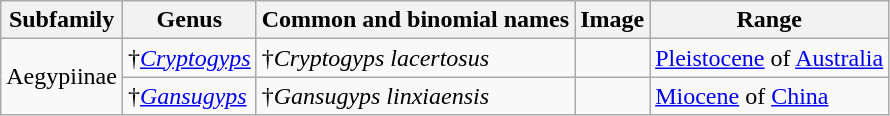<table class="wikitable sortable">
<tr>
<th>Subfamily</th>
<th>Genus</th>
<th>Common and binomial names</th>
<th>Image</th>
<th>Range</th>
</tr>
<tr>
<td rowspan="2">Aegypiinae</td>
<td>†<em><a href='#'>Cryptogyps</a></em></td>
<td>†<em>Cryptogyps lacertosus</em></td>
<td></td>
<td><a href='#'>Pleistocene</a> of <a href='#'>Australia</a></td>
</tr>
<tr>
<td>†<em><a href='#'>Gansugyps</a></em></td>
<td>†<em>Gansugyps linxiaensis</em></td>
<td></td>
<td><a href='#'>Miocene</a> of <a href='#'>China</a></td>
</tr>
</table>
